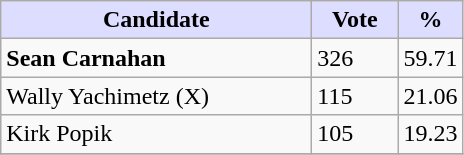<table class="wikitable">
<tr>
<th style="background:#ddf; width:200px;">Candidate</th>
<th style="background:#ddf; width:50px;">Vote</th>
<th style="background:#ddf; width:30px;">%</th>
</tr>
<tr>
<td><strong>Sean Carnahan</strong></td>
<td>326</td>
<td>59.71</td>
</tr>
<tr>
<td>Wally Yachimetz (X)</td>
<td>115</td>
<td>21.06</td>
</tr>
<tr>
<td>Kirk Popik</td>
<td>105</td>
<td>19.23</td>
</tr>
<tr>
</tr>
</table>
